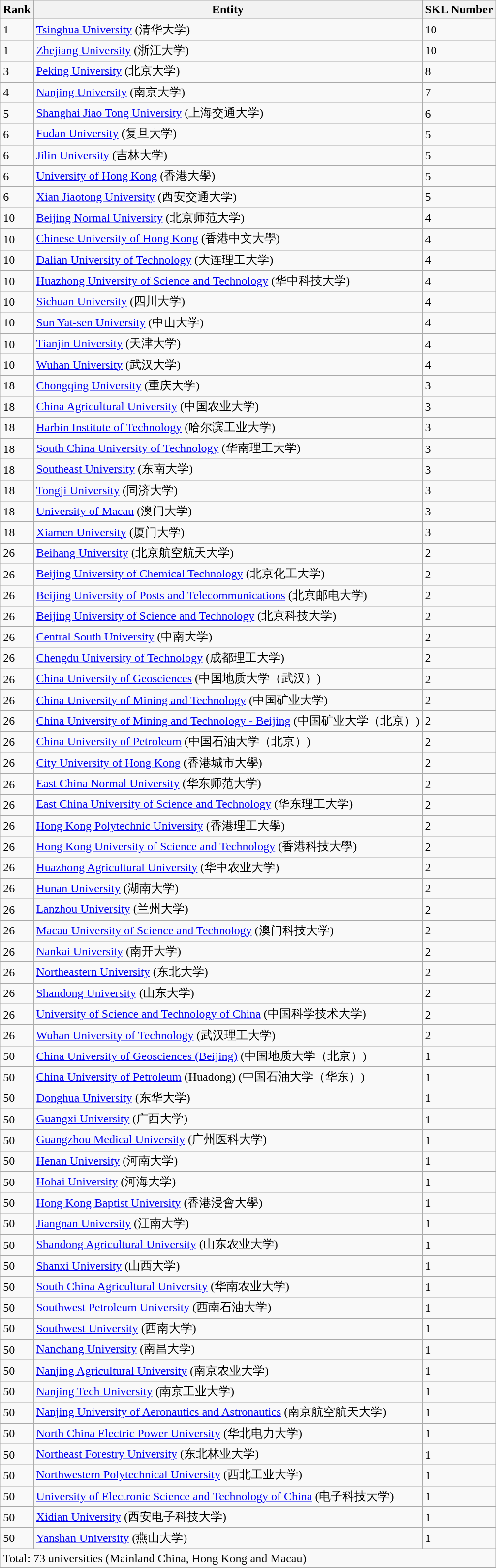<table class="wikitable">
<tr>
<th>Rank</th>
<th>Entity</th>
<th>SKL Number</th>
</tr>
<tr>
<td>1</td>
<td><a href='#'>Tsinghua University</a> (清华大学)</td>
<td>10</td>
</tr>
<tr>
<td>1</td>
<td><a href='#'>Zhejiang University</a> (浙江大学)</td>
<td>10</td>
</tr>
<tr>
<td>3</td>
<td><a href='#'>Peking University</a> (北京大学)</td>
<td>8</td>
</tr>
<tr>
<td>4</td>
<td><a href='#'>Nanjing University</a> (南京大学)</td>
<td>7</td>
</tr>
<tr>
<td>5</td>
<td><a href='#'>Shanghai Jiao Tong University</a> (上海交通大学)</td>
<td>6</td>
</tr>
<tr>
<td>6</td>
<td><a href='#'>Fudan University</a> (复旦大学)</td>
<td>5</td>
</tr>
<tr>
<td>6</td>
<td><a href='#'>Jilin University</a>  (吉林大学)</td>
<td>5</td>
</tr>
<tr>
<td>6</td>
<td><a href='#'>University of Hong Kong</a> (香港大學)</td>
<td>5</td>
</tr>
<tr>
<td>6</td>
<td><a href='#'>Xian Jiaotong University</a> (西安交通大学)</td>
<td>5</td>
</tr>
<tr>
<td>10</td>
<td><a href='#'>Beijing Normal University</a> (北京师范大学)</td>
<td>4</td>
</tr>
<tr>
<td>10</td>
<td><a href='#'>Chinese University of Hong Kong</a> (香港中文大學)</td>
<td>4</td>
</tr>
<tr>
<td>10</td>
<td><a href='#'>Dalian University of Technology</a> (大连理工大学)</td>
<td>4</td>
</tr>
<tr>
<td>10</td>
<td><a href='#'>Huazhong University of Science and Technology</a> (华中科技大学)</td>
<td>4</td>
</tr>
<tr>
<td>10</td>
<td><a href='#'>Sichuan University</a> (四川大学)</td>
<td>4</td>
</tr>
<tr>
<td>10</td>
<td><a href='#'>Sun Yat-sen University</a> (中山大学)</td>
<td>4</td>
</tr>
<tr>
<td>10</td>
<td><a href='#'>Tianjin University</a> (天津大学)</td>
<td>4</td>
</tr>
<tr>
<td>10</td>
<td><a href='#'>Wuhan University</a> (武汉大学)</td>
<td>4</td>
</tr>
<tr>
<td>18</td>
<td><a href='#'>Chongqing University</a> (重庆大学)</td>
<td>3</td>
</tr>
<tr>
<td>18</td>
<td><a href='#'>China Agricultural University</a> (中国农业大学)</td>
<td>3</td>
</tr>
<tr>
<td>18</td>
<td><a href='#'>Harbin Institute of Technology</a> (哈尔滨工业大学)</td>
<td>3</td>
</tr>
<tr>
<td>18</td>
<td><a href='#'>South China University of Technology</a> (华南理工大学)</td>
<td>3</td>
</tr>
<tr>
<td>18</td>
<td><a href='#'>Southeast University</a> (东南大学)</td>
<td>3</td>
</tr>
<tr>
<td>18</td>
<td><a href='#'>Tongji University</a> (同济大学)</td>
<td>3</td>
</tr>
<tr>
<td>18</td>
<td><a href='#'>University of Macau</a> (澳门大学)</td>
<td>3</td>
</tr>
<tr>
<td>18</td>
<td><a href='#'>Xiamen University</a> (厦门大学)</td>
<td>3</td>
</tr>
<tr>
<td>26</td>
<td><a href='#'>Beihang University</a> (北京航空航天大学)</td>
<td>2</td>
</tr>
<tr>
<td>26</td>
<td><a href='#'>Beijing University of Chemical Technology</a> (北京化工大学)</td>
<td>2</td>
</tr>
<tr>
<td>26</td>
<td><a href='#'>Beijing University of Posts and Telecommunications</a> (北京邮电大学)</td>
<td>2</td>
</tr>
<tr>
<td>26</td>
<td><a href='#'>Beijing University of Science and Technology</a> (北京科技大学)</td>
<td>2</td>
</tr>
<tr>
<td>26</td>
<td><a href='#'>Central South University</a> (中南大学)</td>
<td>2</td>
</tr>
<tr>
<td>26</td>
<td><a href='#'>Chengdu University of Technology</a> (成都理工大学)</td>
<td>2</td>
</tr>
<tr>
<td>26</td>
<td><a href='#'>China University of Geosciences</a> (中国地质大学（武汉）)</td>
<td>2</td>
</tr>
<tr>
<td>26</td>
<td><a href='#'>China University of Mining and Technology</a> (中国矿业大学)</td>
<td>2</td>
</tr>
<tr>
<td>26</td>
<td><a href='#'>China University of Mining and Technology - Beijing</a> (中国矿业大学（北京）)</td>
<td>2</td>
</tr>
<tr>
<td>26</td>
<td><a href='#'>China University of Petroleum</a> (中国石油大学（北京）)</td>
<td>2</td>
</tr>
<tr>
<td>26</td>
<td><a href='#'>City University of Hong Kong</a> (香港城市大學)</td>
<td>2</td>
</tr>
<tr>
<td>26</td>
<td><a href='#'>East China Normal University</a> (华东师范大学)</td>
<td>2</td>
</tr>
<tr>
<td>26</td>
<td><a href='#'>East China University of Science and Technology</a> (华东理工大学)</td>
<td>2</td>
</tr>
<tr>
<td>26</td>
<td><a href='#'>Hong Kong Polytechnic University</a> (香港理工大學)</td>
<td>2</td>
</tr>
<tr>
<td>26</td>
<td><a href='#'>Hong Kong University of Science and Technology</a> (香港科技大學)</td>
<td>2</td>
</tr>
<tr>
<td>26</td>
<td><a href='#'>Huazhong Agricultural University</a> (华中农业大学)</td>
<td>2</td>
</tr>
<tr>
<td>26</td>
<td><a href='#'>Hunan University</a> (湖南大学)</td>
<td>2</td>
</tr>
<tr>
<td>26</td>
<td><a href='#'>Lanzhou University</a> (兰州大学)</td>
<td>2</td>
</tr>
<tr>
<td>26</td>
<td><a href='#'>Macau University of Science and Technology</a> (澳门科技大学)</td>
<td>2</td>
</tr>
<tr>
<td>26</td>
<td><a href='#'>Nankai University</a> (南开大学)</td>
<td>2</td>
</tr>
<tr>
<td>26</td>
<td><a href='#'>Northeastern University</a> (东北大学)</td>
<td>2</td>
</tr>
<tr>
<td>26</td>
<td><a href='#'>Shandong University</a> (山东大学)</td>
<td>2</td>
</tr>
<tr>
<td>26</td>
<td><a href='#'>University of Science and Technology of China</a> (中国科学技术大学)</td>
<td>2</td>
</tr>
<tr>
<td>26</td>
<td><a href='#'>Wuhan University of Technology</a> (武汉理工大学)</td>
<td>2</td>
</tr>
<tr>
<td>50</td>
<td><a href='#'>China University of Geosciences (Beijing)</a> (中国地质大学（北京）)</td>
<td>1</td>
</tr>
<tr>
<td>50</td>
<td><a href='#'>China University of Petroleum</a> (Huadong) (中国石油大学（华东）)</td>
<td>1</td>
</tr>
<tr>
<td>50</td>
<td><a href='#'>Donghua University</a> (东华大学)</td>
<td>1</td>
</tr>
<tr>
<td>50</td>
<td><a href='#'>Guangxi University</a> (广西大学)</td>
<td>1</td>
</tr>
<tr>
<td>50</td>
<td><a href='#'>Guangzhou Medical University</a> (广州医科大学)</td>
<td>1</td>
</tr>
<tr>
<td>50</td>
<td><a href='#'>Henan University</a> (河南大学)</td>
<td>1</td>
</tr>
<tr>
<td>50</td>
<td><a href='#'>Hohai University</a> (河海大学)</td>
<td>1</td>
</tr>
<tr>
<td>50</td>
<td><a href='#'>Hong Kong Baptist University</a> (香港浸會大學)</td>
<td>1</td>
</tr>
<tr>
<td>50</td>
<td><a href='#'>Jiangnan University</a> (江南大学)</td>
<td>1</td>
</tr>
<tr>
<td>50</td>
<td><a href='#'>Shandong Agricultural University</a> (山东农业大学)</td>
<td>1</td>
</tr>
<tr>
<td>50</td>
<td><a href='#'>Shanxi University</a> (山西大学)</td>
<td>1</td>
</tr>
<tr>
<td>50</td>
<td><a href='#'>South China Agricultural University</a> (华南农业大学)</td>
<td>1</td>
</tr>
<tr>
<td>50</td>
<td><a href='#'>Southwest Petroleum University</a> (西南石油大学)</td>
<td>1</td>
</tr>
<tr>
<td>50</td>
<td><a href='#'>Southwest University</a> (西南大学)</td>
<td>1</td>
</tr>
<tr>
<td>50</td>
<td><a href='#'>Nanchang University</a> (南昌大学)</td>
<td>1</td>
</tr>
<tr>
<td>50</td>
<td><a href='#'>Nanjing Agricultural University</a> (南京农业大学)</td>
<td>1</td>
</tr>
<tr>
<td>50</td>
<td><a href='#'>Nanjing Tech University</a> (南京工业大学)</td>
<td>1</td>
</tr>
<tr>
<td>50</td>
<td><a href='#'>Nanjing University of Aeronautics and Astronautics</a> (南京航空航天大学)</td>
<td>1</td>
</tr>
<tr>
<td>50</td>
<td><a href='#'>North China Electric Power University</a> (华北电力大学)</td>
<td>1</td>
</tr>
<tr>
<td>50</td>
<td><a href='#'>Northeast Forestry University</a> (东北林业大学)</td>
<td>1</td>
</tr>
<tr>
<td>50</td>
<td><a href='#'>Northwestern Polytechnical University</a> (西北工业大学)</td>
<td>1</td>
</tr>
<tr>
<td>50</td>
<td><a href='#'>University of Electronic Science and Technology of China</a> (电子科技大学)</td>
<td>1</td>
</tr>
<tr>
<td>50</td>
<td><a href='#'>Xidian University</a> (西安电子科技大学)</td>
<td>1</td>
</tr>
<tr>
<td>50</td>
<td><a href='#'>Yanshan University</a> (燕山大学)</td>
<td>1</td>
</tr>
<tr>
<td colspan="3">Total: 73 universities (Mainland China, Hong Kong and Macau)</td>
</tr>
</table>
